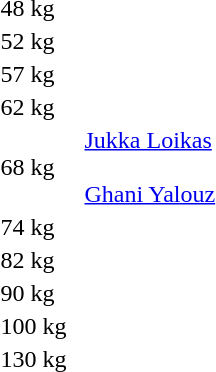<table>
<tr>
<td>48 kg</td>
<td></td>
<td></td>
<td></td>
</tr>
<tr>
<td>52 kg</td>
<td></td>
<td></td>
<td></td>
</tr>
<tr>
<td>57 kg</td>
<td></td>
<td></td>
<td></td>
</tr>
<tr>
<td>62 kg</td>
<td></td>
<td></td>
<td></td>
</tr>
<tr>
<td>68 kg</td>
<td></td>
<td></td>
<td><a href='#'>Jukka Loikas</a> <br>  <br> <a href='#'>Ghani Yalouz</a> <br> </td>
</tr>
<tr>
<td>74 kg</td>
<td></td>
<td></td>
<td></td>
</tr>
<tr>
<td>82 kg</td>
<td></td>
<td></td>
<td></td>
</tr>
<tr>
<td>90 kg</td>
<td></td>
<td></td>
<td></td>
</tr>
<tr>
<td>100 kg</td>
<td></td>
<td></td>
<td></td>
</tr>
<tr>
<td>130 kg</td>
<td></td>
<td></td>
<td></td>
</tr>
</table>
